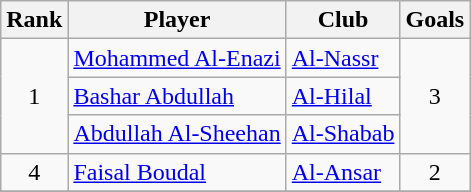<table class="wikitable sortable" style="text-align:center">
<tr>
<th>Rank</th>
<th>Player</th>
<th>Club</th>
<th>Goals</th>
</tr>
<tr>
<td rowspan=3>1</td>
<td align="left"> <a href='#'>Mohammed Al-Enazi</a></td>
<td align="left"><a href='#'>Al-Nassr</a></td>
<td rowspan=3>3</td>
</tr>
<tr>
<td align="left"> <a href='#'>Bashar Abdullah</a></td>
<td align="left"><a href='#'>Al-Hilal</a></td>
</tr>
<tr>
<td align="left"> <a href='#'>Abdullah Al-Sheehan</a></td>
<td align="left"><a href='#'>Al-Shabab</a></td>
</tr>
<tr>
<td>4</td>
<td align="left"> <a href='#'>Faisal Boudal</a></td>
<td align="left"><a href='#'>Al-Ansar</a></td>
<td>2</td>
</tr>
<tr>
</tr>
</table>
